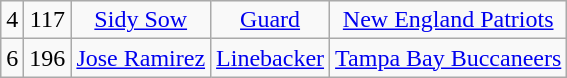<table class="wikitable" style="text-align:center">
<tr>
<td>4</td>
<td>117</td>
<td><a href='#'>Sidy Sow</a></td>
<td><a href='#'>Guard</a></td>
<td><a href='#'>New England Patriots</a></td>
</tr>
<tr>
<td>6</td>
<td>196</td>
<td><a href='#'>Jose Ramirez</a></td>
<td><a href='#'>Linebacker</a></td>
<td><a href='#'>Tampa Bay Buccaneers</a></td>
</tr>
</table>
